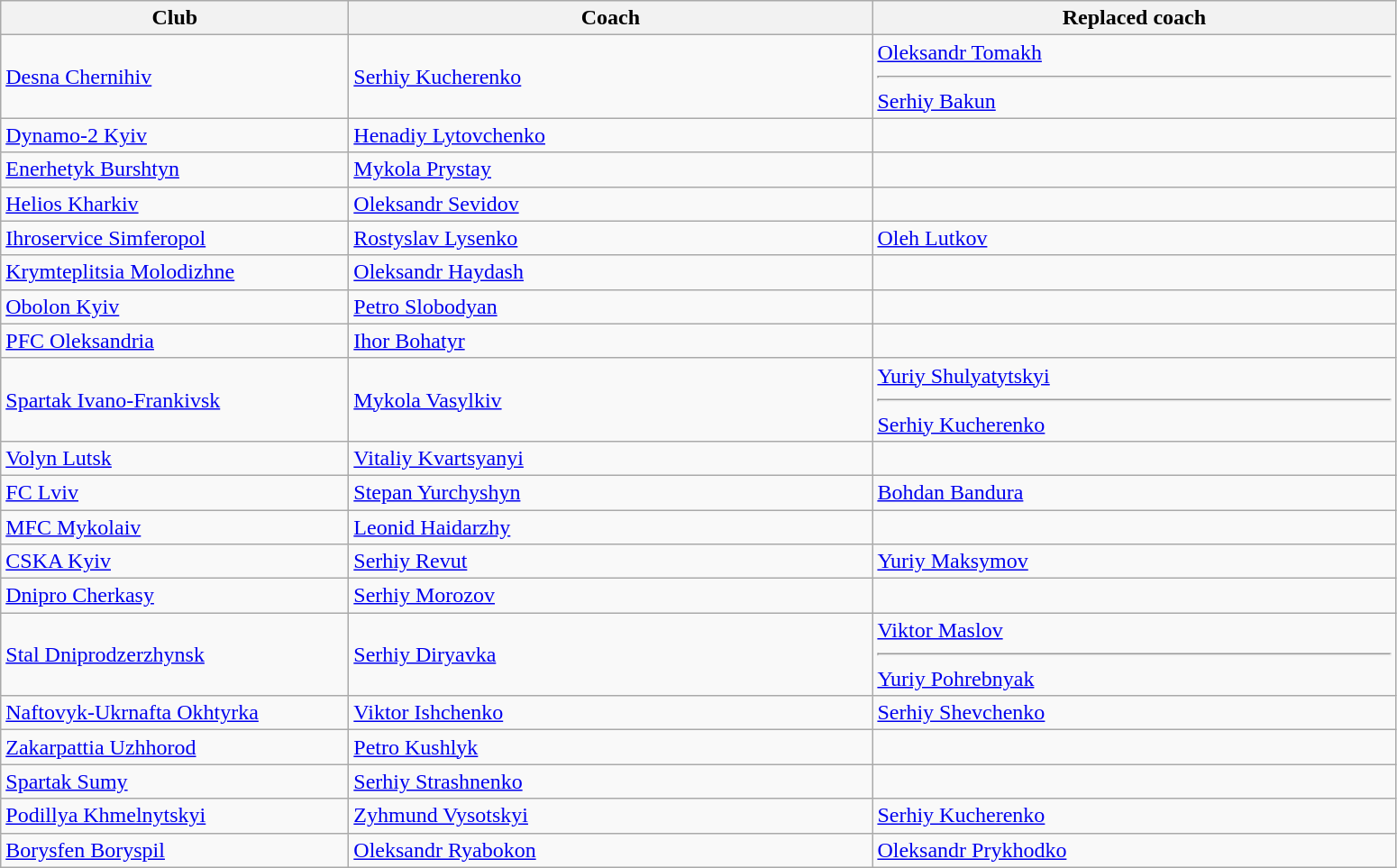<table class="wikitable">
<tr>
<th width="250">Club</th>
<th width="380">Coach</th>
<th width="380">Replaced coach</th>
</tr>
<tr>
<td><a href='#'>Desna Chernihiv</a></td>
<td> <a href='#'>Serhiy Kucherenko</a></td>
<td> <a href='#'>Oleksandr Tomakh</a> <hr>  <a href='#'>Serhiy Bakun</a> </td>
</tr>
<tr>
<td><a href='#'>Dynamo-2 Kyiv</a></td>
<td> <a href='#'>Henadiy Lytovchenko</a></td>
<td></td>
</tr>
<tr>
<td><a href='#'>Enerhetyk Burshtyn</a></td>
<td> <a href='#'>Mykola Prystay</a></td>
<td></td>
</tr>
<tr>
<td><a href='#'>Helios Kharkiv</a></td>
<td> <a href='#'>Oleksandr Sevidov</a></td>
<td></td>
</tr>
<tr>
<td><a href='#'>Ihroservice Simferopol</a></td>
<td> <a href='#'>Rostyslav Lysenko</a></td>
<td> <a href='#'>Oleh Lutkov</a></td>
</tr>
<tr>
<td><a href='#'>Krymteplitsia Molodizhne</a></td>
<td> <a href='#'>Oleksandr Haydash</a></td>
<td></td>
</tr>
<tr>
<td><a href='#'>Obolon Kyiv</a></td>
<td> <a href='#'>Petro Slobodyan</a></td>
<td></td>
</tr>
<tr>
<td><a href='#'>PFC Oleksandria</a></td>
<td> <a href='#'>Ihor Bohatyr</a></td>
<td></td>
</tr>
<tr>
<td><a href='#'>Spartak Ivano-Frankivsk</a></td>
<td> <a href='#'>Mykola Vasylkiv</a> </td>
<td> <a href='#'>Yuriy Shulyatytskyi</a> <hr> <a href='#'>Serhiy Kucherenko</a></td>
</tr>
<tr>
<td><a href='#'>Volyn Lutsk</a></td>
<td> <a href='#'>Vitaliy Kvartsyanyi</a></td>
<td></td>
</tr>
<tr>
<td><a href='#'>FC Lviv</a></td>
<td> <a href='#'>Stepan Yurchyshyn</a></td>
<td> <a href='#'>Bohdan Bandura</a></td>
</tr>
<tr>
<td><a href='#'>MFC Mykolaiv</a></td>
<td> <a href='#'>Leonid Haidarzhy</a></td>
<td></td>
</tr>
<tr>
<td><a href='#'>CSKA Kyiv</a></td>
<td> <a href='#'>Serhiy Revut</a></td>
<td> <a href='#'>Yuriy Maksymov</a></td>
</tr>
<tr>
<td><a href='#'>Dnipro Cherkasy</a></td>
<td> <a href='#'>Serhiy Morozov</a></td>
<td></td>
</tr>
<tr>
<td><a href='#'>Stal Dniprodzerzhynsk</a></td>
<td> <a href='#'>Serhiy Diryavka</a></td>
<td> <a href='#'>Viktor Maslov</a> <hr>  <a href='#'>Yuriy Pohrebnyak</a></td>
</tr>
<tr>
<td><a href='#'>Naftovyk-Ukrnafta Okhtyrka</a></td>
<td> <a href='#'>Viktor Ishchenko</a> </td>
<td> <a href='#'>Serhiy Shevchenko</a></td>
</tr>
<tr>
<td><a href='#'>Zakarpattia Uzhhorod</a></td>
<td> <a href='#'>Petro Kushlyk</a></td>
<td></td>
</tr>
<tr>
<td><a href='#'>Spartak Sumy</a></td>
<td> <a href='#'>Serhiy Strashnenko</a></td>
<td></td>
</tr>
<tr>
<td><a href='#'>Podillya Khmelnytskyi</a></td>
<td> <a href='#'>Zyhmund Vysotskyi</a></td>
<td> <a href='#'>Serhiy Kucherenko</a></td>
</tr>
<tr>
<td><a href='#'>Borysfen Boryspil</a></td>
<td> <a href='#'>Oleksandr Ryabokon</a></td>
<td> <a href='#'>Oleksandr Prykhodko</a> </td>
</tr>
</table>
